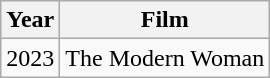<table class="wikitable">
<tr>
<th>Year</th>
<th>Film</th>
</tr>
<tr>
<td>2023</td>
<td>The Modern Woman</td>
</tr>
</table>
